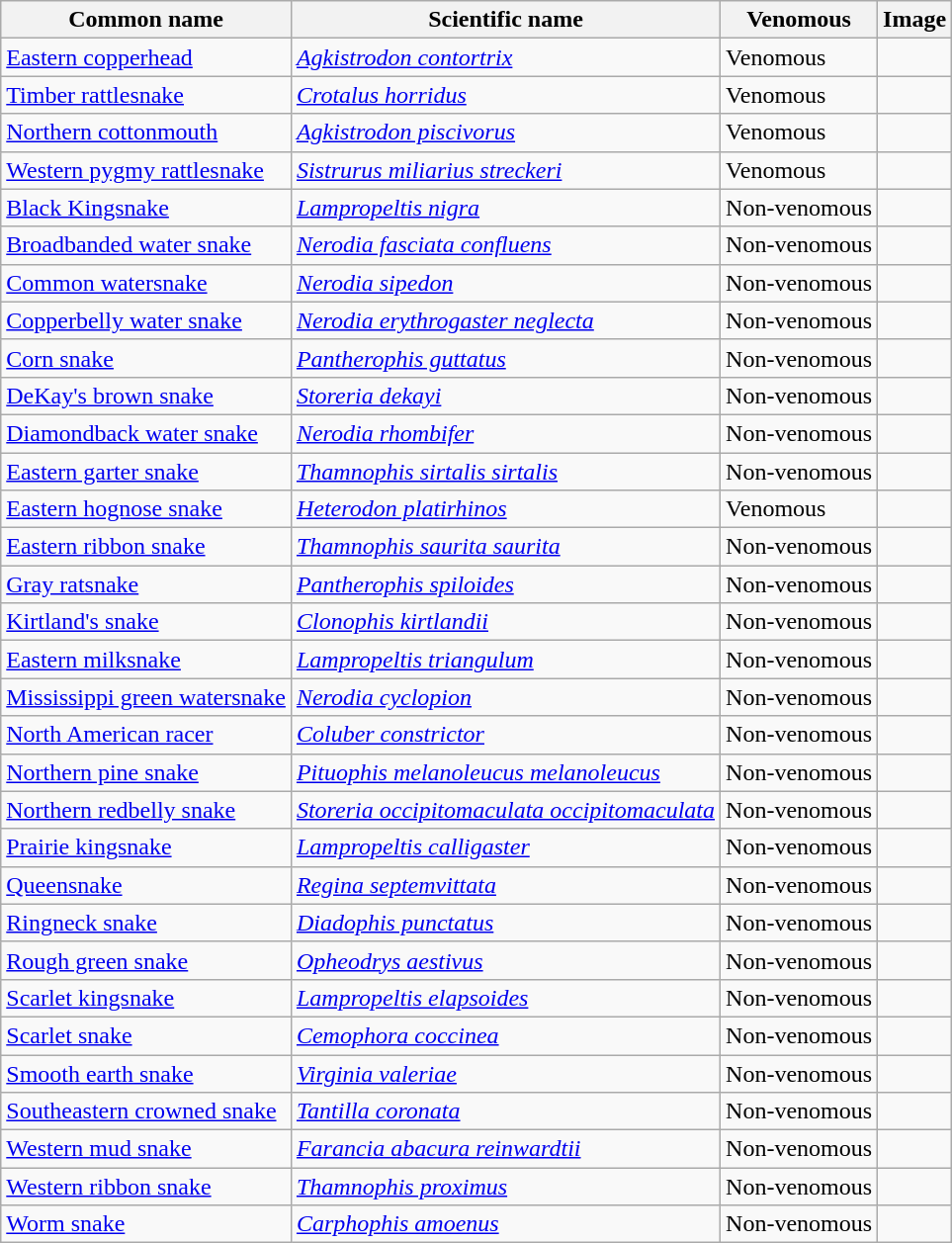<table class="wikitable sortable">
<tr>
<th>Common name</th>
<th>Scientific name</th>
<th>Venomous</th>
<th class="unsortable">Image</th>
</tr>
<tr>
<td><a href='#'>Eastern copperhead</a></td>
<td><em><a href='#'>Agkistrodon contortrix</a></em></td>
<td>Venomous</td>
<td></td>
</tr>
<tr>
<td><a href='#'>Timber rattlesnake</a></td>
<td><em><a href='#'>Crotalus horridus</a></em></td>
<td>Venomous</td>
<td></td>
</tr>
<tr>
<td><a href='#'>Northern cottonmouth</a></td>
<td><em><a href='#'>Agkistrodon piscivorus</a></em></td>
<td>Venomous</td>
<td></td>
</tr>
<tr>
<td><a href='#'>Western pygmy rattlesnake</a></td>
<td><em><a href='#'>Sistrurus miliarius streckeri</a></em></td>
<td>Venomous</td>
<td></td>
</tr>
<tr>
<td><a href='#'>Black Kingsnake</a></td>
<td><em><a href='#'>Lampropeltis nigra</a></em></td>
<td>Non-venomous</td>
<td></td>
</tr>
<tr>
<td><a href='#'>Broadbanded water snake</a></td>
<td><em><a href='#'>Nerodia fasciata confluens</a></em></td>
<td>Non-venomous</td>
<td></td>
</tr>
<tr>
<td><a href='#'>Common watersnake</a></td>
<td><em><a href='#'>Nerodia sipedon</a></em></td>
<td>Non-venomous</td>
<td></td>
</tr>
<tr>
<td><a href='#'>Copperbelly water snake</a></td>
<td><em><a href='#'>Nerodia erythrogaster neglecta</a></em></td>
<td>Non-venomous</td>
<td></td>
</tr>
<tr>
<td><a href='#'>Corn snake</a></td>
<td><a href='#'><em>Pantherophis guttatus</em></a></td>
<td>Non-venomous</td>
<td></td>
</tr>
<tr>
<td><a href='#'>DeKay's brown snake</a></td>
<td><em><a href='#'>Storeria dekayi</a></em></td>
<td>Non-venomous</td>
<td></td>
</tr>
<tr>
<td><a href='#'>Diamondback water snake</a></td>
<td><em><a href='#'>Nerodia rhombifer</a></em></td>
<td>Non-venomous</td>
<td></td>
</tr>
<tr>
<td><a href='#'>Eastern garter snake</a></td>
<td><em><a href='#'>Thamnophis sirtalis sirtalis</a></em></td>
<td>Non-venomous</td>
<td></td>
</tr>
<tr>
<td><a href='#'>Eastern hognose snake</a></td>
<td><em><a href='#'>Heterodon platirhinos</a></em></td>
<td>Venomous</td>
<td></td>
</tr>
<tr>
<td><a href='#'>Eastern ribbon snake</a></td>
<td><em><a href='#'>Thamnophis saurita saurita</a></em></td>
<td>Non-venomous</td>
<td></td>
</tr>
<tr>
<td><a href='#'>Gray ratsnake</a></td>
<td><a href='#'><em>Pantherophis spiloides</em></a></td>
<td>Non-venomous</td>
<td></td>
</tr>
<tr>
<td><a href='#'>Kirtland's snake</a></td>
<td><em><a href='#'>Clonophis kirtlandii</a></em></td>
<td>Non-venomous</td>
<td></td>
</tr>
<tr>
<td><a href='#'>Eastern milksnake</a></td>
<td><em><a href='#'>Lampropeltis triangulum</a></em></td>
<td>Non-venomous</td>
<td></td>
</tr>
<tr>
<td><a href='#'>Mississippi green watersnake</a></td>
<td><em><a href='#'>Nerodia cyclopion</a></em></td>
<td>Non-venomous</td>
<td></td>
</tr>
<tr>
<td><a href='#'>North American racer</a></td>
<td><a href='#'><em>Coluber constrictor</em></a></td>
<td>Non-venomous</td>
<td></td>
</tr>
<tr>
<td><a href='#'>Northern pine snake</a></td>
<td><a href='#'><em>Pituophis melanoleucus melanoleucus</em></a></td>
<td>Non-venomous</td>
<td></td>
</tr>
<tr>
<td><a href='#'>Northern redbelly snake</a></td>
<td><em><a href='#'>Storeria occipitomaculata occipitomaculata</a></em></td>
<td>Non-venomous</td>
<td></td>
</tr>
<tr>
<td><a href='#'>Prairie kingsnake</a></td>
<td><em><a href='#'>Lampropeltis calligaster</a></em></td>
<td>Non-venomous</td>
<td></td>
</tr>
<tr>
<td><a href='#'>Queensnake</a></td>
<td><em><a href='#'>Regina septemvittata</a></em></td>
<td>Non-venomous</td>
<td></td>
</tr>
<tr>
<td><a href='#'>Ringneck snake</a></td>
<td><em><a href='#'>Diadophis punctatus</a></em></td>
<td>Non-venomous</td>
<td></td>
</tr>
<tr>
<td><a href='#'>Rough green snake</a></td>
<td><em><a href='#'>Opheodrys aestivus</a></em></td>
<td>Non-venomous</td>
<td></td>
</tr>
<tr>
<td><a href='#'>Scarlet kingsnake</a></td>
<td><em><a href='#'>Lampropeltis elapsoides</a></em></td>
<td>Non-venomous</td>
<td></td>
</tr>
<tr>
<td><a href='#'>Scarlet snake</a></td>
<td><em><a href='#'>Cemophora coccinea</a></em></td>
<td>Non-venomous</td>
<td></td>
</tr>
<tr>
<td><a href='#'>Smooth earth snake</a></td>
<td><em><a href='#'>Virginia valeriae</a></em></td>
<td>Non-venomous</td>
<td></td>
</tr>
<tr>
<td><a href='#'>Southeastern crowned snake</a></td>
<td><em><a href='#'>Tantilla coronata</a></em></td>
<td>Non-venomous</td>
<td></td>
</tr>
<tr>
<td><a href='#'>Western mud snake</a></td>
<td><em><a href='#'>Farancia abacura reinwardtii</a></em></td>
<td>Non-venomous</td>
<td></td>
</tr>
<tr>
<td><a href='#'>Western ribbon snake</a></td>
<td><em><a href='#'>Thamnophis proximus</a></em></td>
<td>Non-venomous</td>
<td></td>
</tr>
<tr>
<td><a href='#'>Worm snake</a></td>
<td><em><a href='#'>Carphophis amoenus</a></em></td>
<td>Non-venomous</td>
<td></td>
</tr>
</table>
